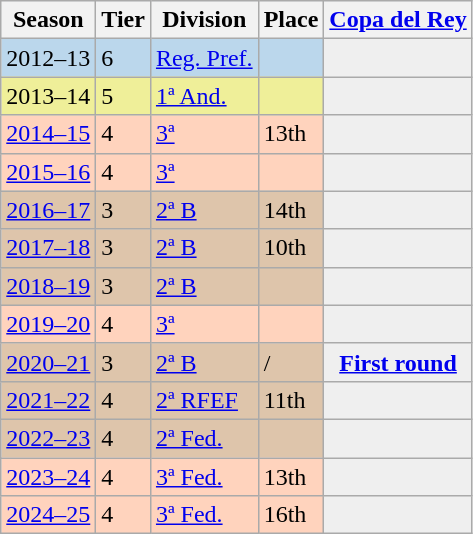<table class="wikitable">
<tr style="background:#f0f6fa;">
<th>Season</th>
<th>Tier</th>
<th>Division</th>
<th>Place</th>
<th><a href='#'>Copa del Rey</a></th>
</tr>
<tr>
<td style="background:#BBD7EC;">2012–13</td>
<td style="background:#BBD7EC;">6</td>
<td style="background:#BBD7EC;"><a href='#'>Reg. Pref.</a></td>
<td style="background:#BBD7EC;"></td>
<th style="background:#efefef;"></th>
</tr>
<tr>
<td style="background:#EFEF99;">2013–14</td>
<td style="background:#EFEF99;">5</td>
<td style="background:#EFEF99;"><a href='#'>1ª And.</a></td>
<td style="background:#EFEF99;"></td>
<td style="background:#efefef;"></td>
</tr>
<tr>
<td style="background:#FFD3BD;"><a href='#'>2014–15</a></td>
<td style="background:#FFD3BD;">4</td>
<td style="background:#FFD3BD;"><a href='#'>3ª</a></td>
<td style="background:#FFD3BD;">13th</td>
<td style="background:#efefef;"></td>
</tr>
<tr>
<td style="background:#FFD3BD;"><a href='#'>2015–16</a></td>
<td style="background:#FFD3BD;">4</td>
<td style="background:#FFD3BD;"><a href='#'>3ª</a></td>
<td style="background:#FFD3BD;"></td>
<td style="background:#efefef;"></td>
</tr>
<tr>
<td style="background:#DEC5AB;"><a href='#'>2016–17</a></td>
<td style="background:#DEC5AB;">3</td>
<td style="background:#DEC5AB;"><a href='#'>2ª B</a></td>
<td style="background:#DEC5AB;">14th</td>
<th style="background:#efefef;"></th>
</tr>
<tr>
<td style="background:#DEC5AB;"><a href='#'>2017–18</a></td>
<td style="background:#DEC5AB;">3</td>
<td style="background:#DEC5AB;"><a href='#'>2ª B</a></td>
<td style="background:#DEC5AB;">10th</td>
<th style="background:#efefef;"></th>
</tr>
<tr>
<td style="background:#DEC5AB;"><a href='#'>2018–19</a></td>
<td style="background:#DEC5AB;">3</td>
<td style="background:#DEC5AB;"><a href='#'>2ª B</a></td>
<td style="background:#DEC5AB;"></td>
<th style="background:#efefef;"></th>
</tr>
<tr>
<td style="background:#FFD3BD;"><a href='#'>2019–20</a></td>
<td style="background:#FFD3BD;">4</td>
<td style="background:#FFD3BD;"><a href='#'>3ª</a></td>
<td style="background:#FFD3BD;"></td>
<td style="background:#efefef;"></td>
</tr>
<tr>
<td style="background:#DEC5AB;"><a href='#'>2020–21</a></td>
<td style="background:#DEC5AB;">3</td>
<td style="background:#DEC5AB;"><a href='#'>2ª B</a></td>
<td style="background:#DEC5AB;"> / </td>
<th style="background:#efefef;"><a href='#'>First round</a></th>
</tr>
<tr>
<td style="background:#DEC5AB;"><a href='#'>2021–22</a></td>
<td style="background:#DEC5AB;">4</td>
<td style="background:#DEC5AB;"><a href='#'>2ª RFEF</a></td>
<td style="background:#DEC5AB;">11th</td>
<th style="background:#efefef;"></th>
</tr>
<tr>
<td style="background:#DEC5AB;"><a href='#'>2022–23</a></td>
<td style="background:#DEC5AB;">4</td>
<td style="background:#DEC5AB;"><a href='#'>2ª Fed.</a></td>
<td style="background:#DEC5AB;"></td>
<th style="background:#efefef;"></th>
</tr>
<tr>
<td style="background:#FFD3BD;"><a href='#'>2023–24</a></td>
<td style="background:#FFD3BD;">4</td>
<td style="background:#FFD3BD;"><a href='#'>3ª Fed.</a></td>
<td style="background:#FFD3BD;">13th</td>
<td style="background:#efefef;"></td>
</tr>
<tr>
<td style="background:#FFD3BD;"><a href='#'>2024–25</a></td>
<td style="background:#FFD3BD;">4</td>
<td style="background:#FFD3BD;"><a href='#'>3ª Fed.</a></td>
<td style="background:#FFD3BD;">16th</td>
<td style="background:#efefef;"></td>
</tr>
</table>
